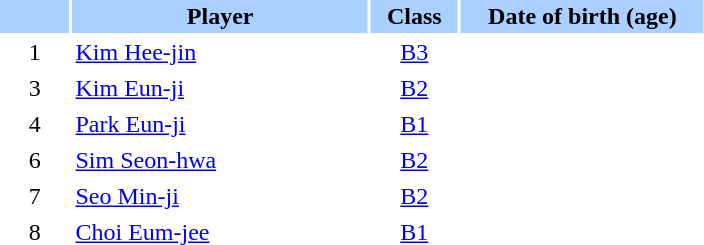<table class="sortable" border="0" cellspacing="2" cellpadding="2">
<tr style="background-color:#AAD0FF">
<th width=8%></th>
<th width=34%>Player</th>
<th width=10%>Class</th>
<th width=28%>Date of birth (age)</th>
</tr>
<tr>
<td style="text-align: center;">1</td>
<td><a href='#'>Kim Hee-jin</a></td>
<td style="text-align: center;"><a href='#'>B3</a></td>
<td style="text-align: center;"></td>
</tr>
<tr>
<td style="text-align: center;">3</td>
<td><a href='#'>Kim Eun-ji</a></td>
<td style="text-align: center;"><a href='#'>B2</a></td>
<td style="text-align: center;"></td>
</tr>
<tr>
<td style="text-align: center;">4</td>
<td><a href='#'>Park Eun-ji</a></td>
<td style="text-align: center;"><a href='#'>B1</a></td>
<td style="text-align: center;"></td>
</tr>
<tr>
<td style="text-align: center;">6</td>
<td><a href='#'>Sim Seon-hwa</a></td>
<td style="text-align: center;"><a href='#'>B2</a></td>
<td style="text-align: center;"></td>
</tr>
<tr>
<td style="text-align: center;">7</td>
<td><a href='#'>Seo Min-ji</a></td>
<td style="text-align: center;"><a href='#'>B2</a></td>
<td style="text-align: center;"></td>
</tr>
<tr>
<td style="text-align: center;">8</td>
<td><a href='#'>Choi Eum-jee</a></td>
<td style="text-align: center;"><a href='#'>B1</a></td>
<td style="text-align: center;"></td>
</tr>
</table>
